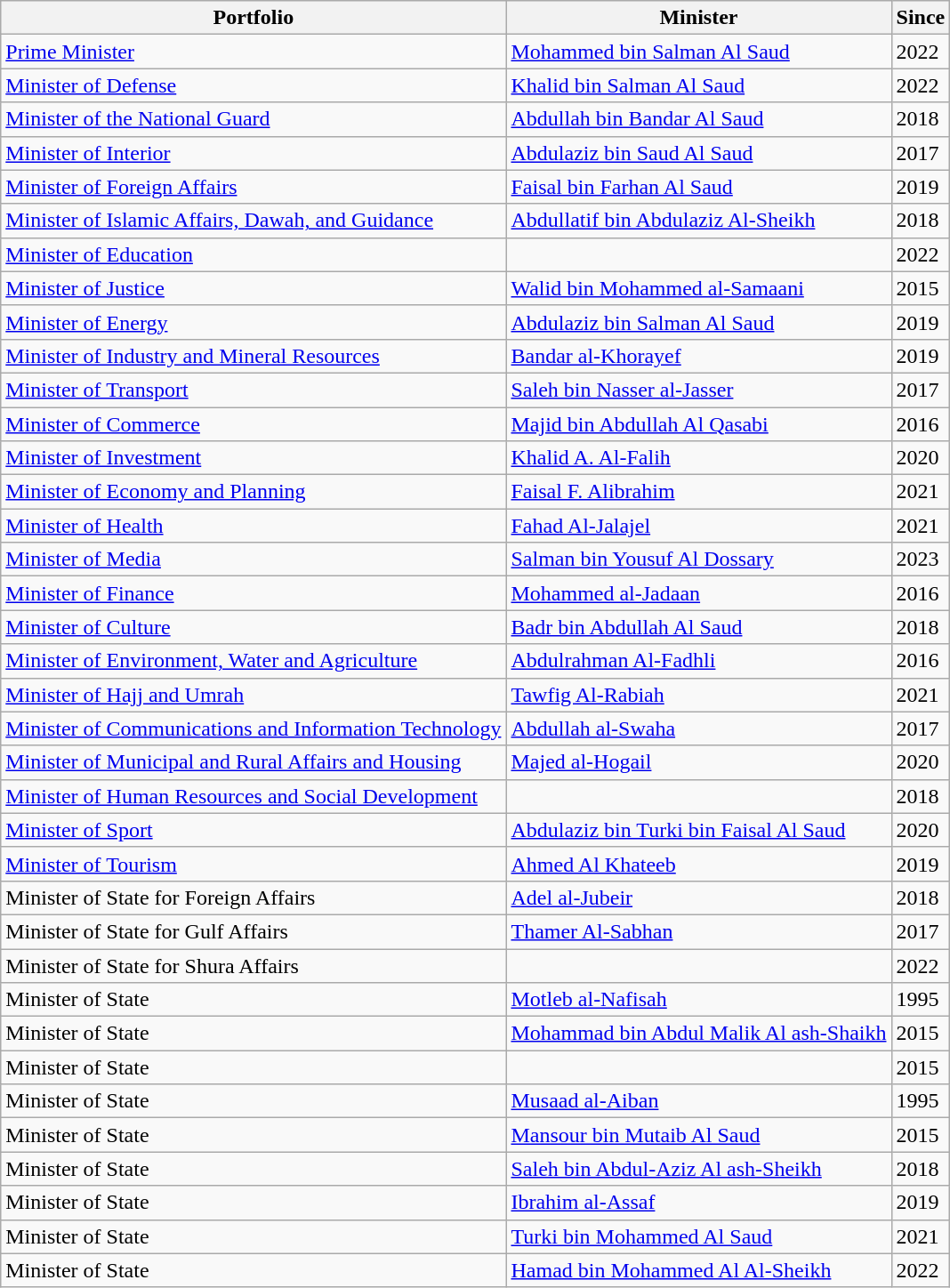<table class="wikitable sortable">
<tr>
<th>Portfolio</th>
<th>Minister</th>
<th>Since</th>
</tr>
<tr>
<td><a href='#'>Prime Minister</a></td>
<td><a href='#'>Mohammed bin Salman Al Saud</a></td>
<td>2022</td>
</tr>
<tr>
<td><a href='#'>Minister of Defense</a></td>
<td><a href='#'>Khalid bin Salman Al Saud</a></td>
<td>2022</td>
</tr>
<tr>
<td><a href='#'>Minister of the National Guard</a></td>
<td><a href='#'>Abdullah bin Bandar Al Saud</a></td>
<td>2018</td>
</tr>
<tr>
<td><a href='#'>Minister of Interior</a></td>
<td><a href='#'>Abdulaziz bin Saud Al Saud</a></td>
<td>2017</td>
</tr>
<tr>
<td><a href='#'>Minister of Foreign Affairs</a></td>
<td><a href='#'>Faisal bin Farhan Al Saud</a></td>
<td>2019</td>
</tr>
<tr>
<td><a href='#'>Minister of Islamic Affairs, Dawah, and Guidance</a></td>
<td><a href='#'>Abdullatif bin Abdulaziz Al-Sheikh</a></td>
<td>2018</td>
</tr>
<tr>
<td><a href='#'>Minister of Education</a></td>
<td></td>
<td>2022</td>
</tr>
<tr>
<td><a href='#'>Minister of Justice</a></td>
<td><a href='#'>Walid bin Mohammed al-Samaani</a></td>
<td>2015</td>
</tr>
<tr>
<td><a href='#'>Minister of Energy</a></td>
<td><a href='#'>Abdulaziz bin Salman Al Saud</a></td>
<td>2019</td>
</tr>
<tr>
<td><a href='#'>Minister of Industry and Mineral Resources</a></td>
<td><a href='#'>Bandar al-Khorayef</a></td>
<td>2019</td>
</tr>
<tr>
<td><a href='#'>Minister of Transport</a></td>
<td><a href='#'>Saleh bin Nasser al-Jasser</a></td>
<td>2017</td>
</tr>
<tr>
<td><a href='#'>Minister of Commerce</a></td>
<td><a href='#'>Majid bin Abdullah Al Qasabi</a></td>
<td>2016</td>
</tr>
<tr>
<td><a href='#'>Minister of Investment</a></td>
<td><a href='#'>Khalid A. Al-Falih</a></td>
<td>2020</td>
</tr>
<tr>
<td><a href='#'>Minister of Economy and Planning</a></td>
<td><a href='#'>Faisal F. Alibrahim</a></td>
<td>2021</td>
</tr>
<tr>
<td><a href='#'>Minister of Health</a></td>
<td><a href='#'>Fahad Al-Jalajel</a></td>
<td>2021</td>
</tr>
<tr>
<td><a href='#'>Minister of Media</a></td>
<td><a href='#'>Salman bin Yousuf Al Dossary</a></td>
<td>2023</td>
</tr>
<tr>
<td><a href='#'>Minister of Finance</a></td>
<td><a href='#'>Mohammed al-Jadaan</a></td>
<td>2016</td>
</tr>
<tr>
<td><a href='#'>Minister of Culture</a></td>
<td><a href='#'>Badr bin Abdullah Al Saud</a></td>
<td>2018</td>
</tr>
<tr>
<td><a href='#'>Minister of Environment, Water and Agriculture</a></td>
<td><a href='#'>Abdulrahman Al-Fadhli</a></td>
<td>2016</td>
</tr>
<tr>
<td><a href='#'>Minister of Hajj and Umrah</a></td>
<td><a href='#'>Tawfig Al-Rabiah</a></td>
<td>2021</td>
</tr>
<tr>
<td><a href='#'>Minister of Communications and Information Technology</a></td>
<td><a href='#'>Abdullah al-Swaha</a></td>
<td>2017</td>
</tr>
<tr>
<td><a href='#'>Minister of Municipal and Rural Affairs and Housing</a></td>
<td><a href='#'>Majed al-Hogail</a></td>
<td>2020</td>
</tr>
<tr>
<td><a href='#'>Minister of Human Resources and Social Development</a></td>
<td></td>
<td>2018</td>
</tr>
<tr>
<td><a href='#'>Minister of Sport</a></td>
<td><a href='#'>Abdulaziz bin Turki bin Faisal Al Saud</a></td>
<td>2020</td>
</tr>
<tr>
<td><a href='#'>Minister of Tourism</a></td>
<td><a href='#'>Ahmed Al Khateeb</a></td>
<td>2019</td>
</tr>
<tr>
<td>Minister of State for Foreign Affairs</td>
<td><a href='#'>Adel al-Jubeir</a></td>
<td>2018</td>
</tr>
<tr>
<td>Minister of State for Gulf Affairs</td>
<td><a href='#'>Thamer Al-Sabhan</a></td>
<td>2017</td>
</tr>
<tr>
<td>Minister of State for Shura Affairs</td>
<td></td>
<td>2022</td>
</tr>
<tr>
<td>Minister of State</td>
<td><a href='#'>Motleb al-Nafisah</a></td>
<td>1995</td>
</tr>
<tr>
<td>Minister of State</td>
<td><a href='#'>Mohammad bin Abdul Malik Al ash-Shaikh</a></td>
<td>2015</td>
</tr>
<tr>
<td>Minister of State</td>
<td></td>
<td>2015</td>
</tr>
<tr>
<td>Minister of State</td>
<td><a href='#'>Musaad al-Aiban</a></td>
<td>1995</td>
</tr>
<tr>
<td>Minister of State</td>
<td><a href='#'>Mansour bin Mutaib Al Saud</a></td>
<td>2015</td>
</tr>
<tr>
<td>Minister of State</td>
<td><a href='#'>Saleh bin Abdul-Aziz Al ash-Sheikh</a></td>
<td>2018</td>
</tr>
<tr>
<td>Minister of State</td>
<td><a href='#'>Ibrahim al-Assaf</a></td>
<td>2019</td>
</tr>
<tr>
<td>Minister of State</td>
<td><a href='#'>Turki bin Mohammed Al Saud</a></td>
<td>2021</td>
</tr>
<tr>
<td>Minister of State</td>
<td><a href='#'>Hamad bin Mohammed Al Al-Sheikh</a></td>
<td>2022</td>
</tr>
</table>
